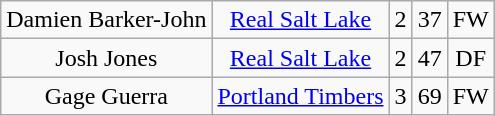<table class="wikitable" style="text-align: center;">
<tr>
<td> Damien Barker-John</td>
<td><a href='#'>Real Salt Lake</a></td>
<td>2</td>
<td>37</td>
<td>FW</td>
</tr>
<tr>
<td> Josh Jones</td>
<td><a href='#'>Real Salt Lake</a></td>
<td>2</td>
<td>47</td>
<td>DF</td>
</tr>
<tr>
<td> Gage Guerra</td>
<td><a href='#'>Portland Timbers</a></td>
<td>3</td>
<td>69</td>
<td>FW</td>
</tr>
</table>
